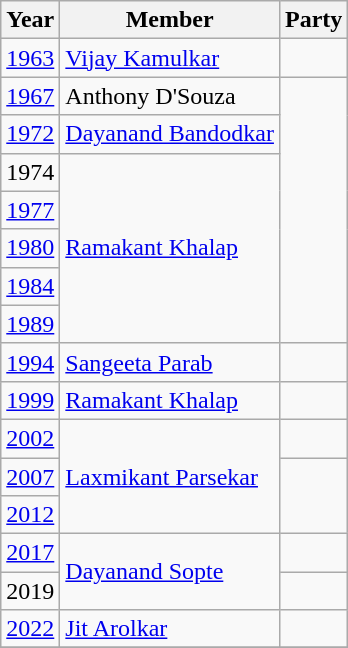<table class="wikitable sortable">
<tr>
<th>Year</th>
<th>Member</th>
<th colspan="2">Party</th>
</tr>
<tr>
<td><a href='#'>1963</a></td>
<td><a href='#'>Vijay Kamulkar</a></td>
<td></td>
</tr>
<tr>
<td><a href='#'>1967</a></td>
<td>Anthony D'Souza</td>
</tr>
<tr>
<td><a href='#'>1972</a></td>
<td><a href='#'>Dayanand Bandodkar</a></td>
</tr>
<tr>
<td>1974</td>
<td rowspan=5><a href='#'>Ramakant Khalap</a></td>
</tr>
<tr>
<td><a href='#'>1977</a></td>
</tr>
<tr>
<td><a href='#'>1980</a></td>
</tr>
<tr>
<td><a href='#'>1984</a></td>
</tr>
<tr>
<td><a href='#'>1989</a></td>
</tr>
<tr>
<td><a href='#'>1994</a></td>
<td><a href='#'>Sangeeta Parab</a></td>
<td></td>
</tr>
<tr>
<td><a href='#'>1999</a></td>
<td><a href='#'>Ramakant Khalap</a></td>
<td></td>
</tr>
<tr>
<td><a href='#'>2002</a></td>
<td rowspan=3><a href='#'>Laxmikant Parsekar</a></td>
<td></td>
</tr>
<tr>
<td><a href='#'>2007</a></td>
</tr>
<tr>
<td><a href='#'>2012</a></td>
</tr>
<tr>
<td><a href='#'>2017</a></td>
<td rowspan=2><a href='#'>Dayanand Sopte</a></td>
<td></td>
</tr>
<tr>
<td>2019</td>
<td></td>
</tr>
<tr>
<td><a href='#'>2022</a></td>
<td><a href='#'>Jit Arolkar</a></td>
<td></td>
</tr>
<tr>
</tr>
</table>
